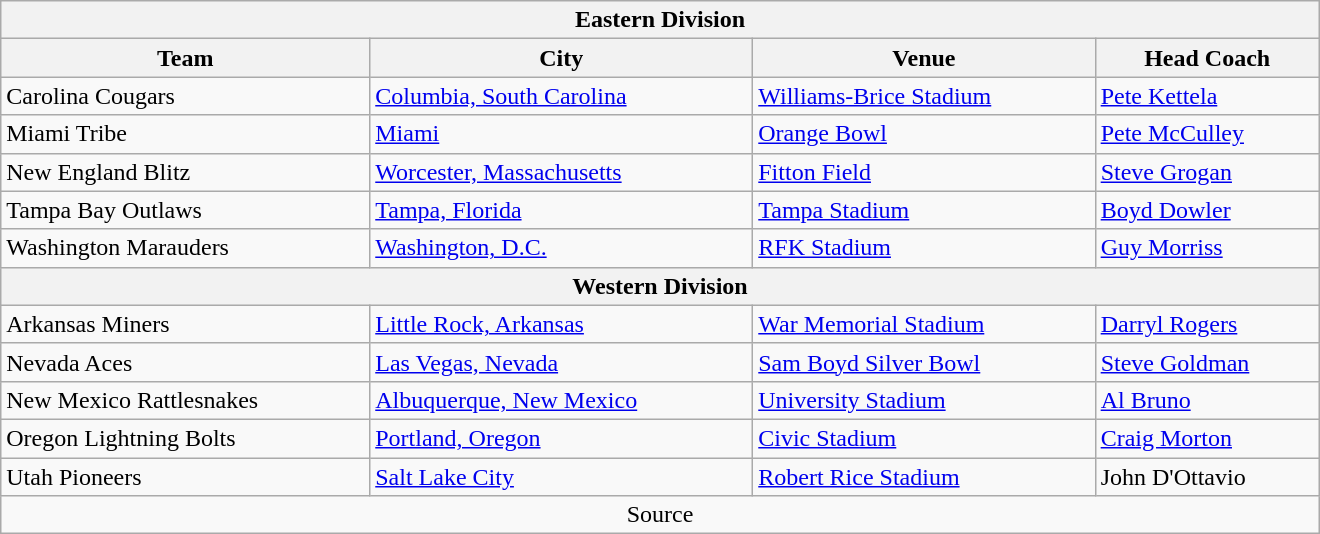<table class="wikitable" style="width:55em; text-align:left">
<tr>
<th colspan=4>Eastern Division</th>
</tr>
<tr>
<th>Team</th>
<th>City</th>
<th>Venue</th>
<th>Head Coach</th>
</tr>
<tr>
<td>Carolina Cougars</td>
<td><a href='#'>Columbia, South Carolina</a></td>
<td><a href='#'>Williams-Brice Stadium</a></td>
<td><a href='#'>Pete Kettela</a></td>
</tr>
<tr>
<td>Miami Tribe</td>
<td><a href='#'>Miami</a></td>
<td><a href='#'>Orange Bowl</a></td>
<td><a href='#'>Pete McCulley</a></td>
</tr>
<tr>
<td>New England Blitz</td>
<td><a href='#'>Worcester, Massachusetts</a></td>
<td><a href='#'>Fitton Field</a></td>
<td><a href='#'>Steve Grogan</a></td>
</tr>
<tr>
<td>Tampa Bay Outlaws</td>
<td><a href='#'>Tampa, Florida</a></td>
<td><a href='#'>Tampa Stadium</a></td>
<td><a href='#'>Boyd Dowler</a></td>
</tr>
<tr>
<td>Washington Marauders</td>
<td><a href='#'>Washington, D.C.</a></td>
<td><a href='#'>RFK Stadium</a></td>
<td><a href='#'>Guy Morriss</a></td>
</tr>
<tr>
<th colspan=4>Western Division</th>
</tr>
<tr>
<td>Arkansas Miners</td>
<td><a href='#'>Little Rock, Arkansas</a></td>
<td><a href='#'>War Memorial Stadium</a></td>
<td><a href='#'>Darryl Rogers</a></td>
</tr>
<tr>
<td>Nevada Aces</td>
<td><a href='#'>Las Vegas, Nevada</a></td>
<td><a href='#'>Sam Boyd Silver Bowl</a></td>
<td><a href='#'>Steve Goldman</a></td>
</tr>
<tr>
<td>New Mexico Rattlesnakes</td>
<td><a href='#'>Albuquerque, New Mexico</a></td>
<td><a href='#'>University Stadium</a></td>
<td><a href='#'>Al Bruno</a></td>
</tr>
<tr>
<td>Oregon Lightning Bolts</td>
<td><a href='#'>Portland, Oregon</a></td>
<td><a href='#'>Civic Stadium</a></td>
<td><a href='#'>Craig Morton</a></td>
</tr>
<tr>
<td>Utah Pioneers</td>
<td><a href='#'>Salt Lake City</a></td>
<td><a href='#'>Robert Rice Stadium</a></td>
<td>John D'Ottavio</td>
</tr>
<tr>
<td colspan=4 align=center>Source</td>
</tr>
</table>
